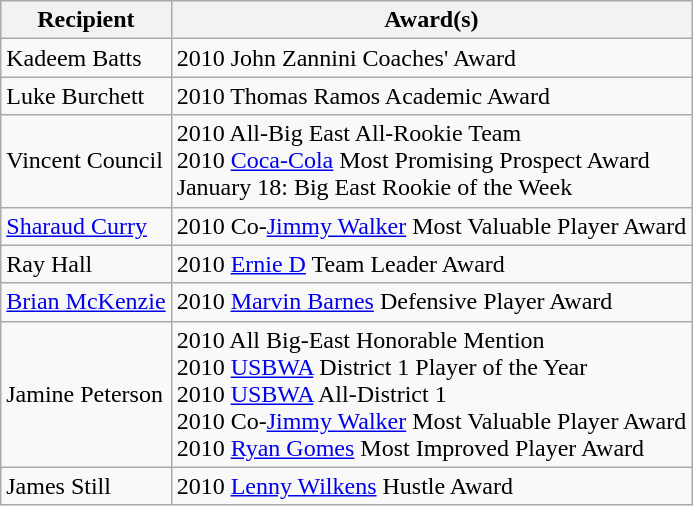<table class="wikitable">
<tr>
<th>Recipient</th>
<th>Award(s)</th>
</tr>
<tr>
<td>Kadeem Batts</td>
<td>2010 John Zannini Coaches' Award</td>
</tr>
<tr>
<td>Luke Burchett</td>
<td>2010 Thomas Ramos Academic Award</td>
</tr>
<tr>
<td>Vincent Council</td>
<td>2010 All-Big East All-Rookie Team<br>2010 <a href='#'>Coca-Cola</a> Most Promising Prospect Award<br>January 18: Big East Rookie of the Week</td>
</tr>
<tr>
<td><a href='#'>Sharaud Curry</a></td>
<td>2010 Co-<a href='#'>Jimmy Walker</a> Most Valuable Player Award</td>
</tr>
<tr>
<td>Ray Hall</td>
<td>2010 <a href='#'>Ernie D</a> Team Leader Award</td>
</tr>
<tr>
<td><a href='#'>Brian McKenzie</a></td>
<td>2010 <a href='#'>Marvin Barnes</a> Defensive Player Award</td>
</tr>
<tr>
<td>Jamine Peterson</td>
<td>2010 All Big-East Honorable Mention<br>2010 <a href='#'>USBWA</a> District 1 Player of the Year<br>2010 <a href='#'>USBWA</a> All-District 1<br>2010 Co-<a href='#'>Jimmy Walker</a> Most Valuable Player Award<br>2010 <a href='#'>Ryan Gomes</a> Most Improved Player Award</td>
</tr>
<tr>
<td>James Still</td>
<td>2010 <a href='#'>Lenny Wilkens</a> Hustle Award</td>
</tr>
</table>
